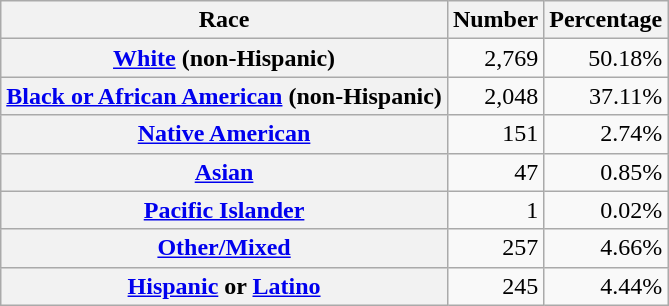<table class="wikitable" style="text-align:right">
<tr>
<th scope="col">Race</th>
<th scope="col">Number</th>
<th scope="col">Percentage</th>
</tr>
<tr>
<th scope="row"><a href='#'>White</a> (non-Hispanic)</th>
<td>2,769</td>
<td>50.18%</td>
</tr>
<tr>
<th scope="row"><a href='#'>Black or African American</a> (non-Hispanic)</th>
<td>2,048</td>
<td>37.11%</td>
</tr>
<tr>
<th scope="row"><a href='#'>Native American</a></th>
<td>151</td>
<td>2.74%</td>
</tr>
<tr>
<th scope="row"><a href='#'>Asian</a></th>
<td>47</td>
<td>0.85%</td>
</tr>
<tr>
<th scope="row"><a href='#'>Pacific Islander</a></th>
<td>1</td>
<td>0.02%</td>
</tr>
<tr>
<th scope="row"><a href='#'>Other/Mixed</a></th>
<td>257</td>
<td>4.66%</td>
</tr>
<tr>
<th scope="row"><a href='#'>Hispanic</a> or <a href='#'>Latino</a></th>
<td>245</td>
<td>4.44%</td>
</tr>
</table>
